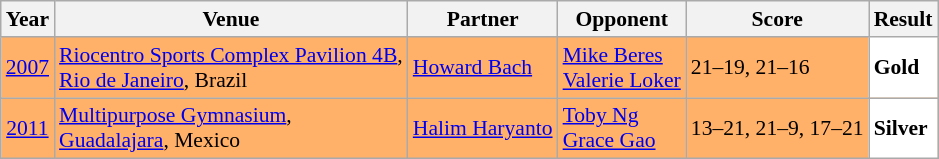<table class="sortable wikitable" style="font-size: 90%;">
<tr>
<th>Year</th>
<th>Venue</th>
<th>Partner</th>
<th>Opponent</th>
<th>Score</th>
<th>Result</th>
</tr>
<tr style="background:#FFB069">
<td align="center"><a href='#'>2007</a></td>
<td align="left"><a href='#'>Riocentro Sports Complex Pavilion 4B</a>,<br><a href='#'>Rio de Janeiro</a>, Brazil</td>
<td align="left"> <a href='#'>Howard Bach</a></td>
<td align="left"> <a href='#'>Mike Beres</a> <br>  <a href='#'>Valerie Loker</a></td>
<td align="left">21–19, 21–16</td>
<td style="text-align:left; background:white"> <strong>Gold</strong></td>
</tr>
<tr style="background:#FFB069">
<td align="center"><a href='#'>2011</a></td>
<td align="left"><a href='#'>Multipurpose Gymnasium</a>,<br><a href='#'>Guadalajara</a>, Mexico</td>
<td align="left"> <a href='#'>Halim Haryanto</a></td>
<td align="left"> <a href='#'>Toby Ng</a> <br>  <a href='#'>Grace Gao</a></td>
<td align="left">13–21, 21–9, 17–21</td>
<td style="text-align:left; background:white"> <strong>Silver</strong></td>
</tr>
</table>
